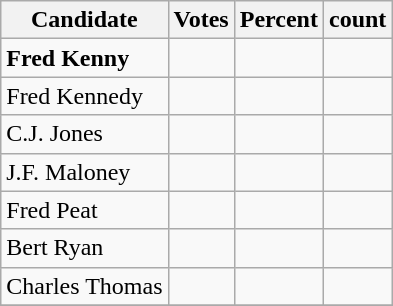<table class="wikitable">
<tr>
<th>Candidate</th>
<th>Votes</th>
<th>Percent</th>
<th>count</th>
</tr>
<tr>
<td style="font-weight:bold;">Fred Kenny</td>
<td style="text-align:right;"></td>
<td style="text-align:right;"></td>
<td style="text-align:right;"></td>
</tr>
<tr>
<td>Fred Kennedy</td>
<td style="text-align:right;"></td>
<td style="text-align:right;"></td>
<td style="text-align:right;"></td>
</tr>
<tr>
<td>C.J. Jones</td>
<td style="text-align:right;"></td>
<td style="text-align:right;"></td>
<td style="text-align:right;"></td>
</tr>
<tr>
<td>J.F. Maloney</td>
<td style="text-align:right;"></td>
<td style="text-align:right;"></td>
<td style="text-align:right;"></td>
</tr>
<tr>
<td>Fred Peat</td>
<td style="text-align:right;"></td>
<td style="text-align:right;"></td>
<td style="text-align:right;"></td>
</tr>
<tr>
<td>Bert Ryan</td>
<td style="text-align:right;"></td>
<td style="text-align:right;"></td>
<td style="text-align:right;"></td>
</tr>
<tr>
<td>Charles Thomas</td>
<td style="text-align:right;"></td>
<td style="text-align:right;"></td>
<td style="text-align:right;"></td>
</tr>
<tr>
</tr>
</table>
